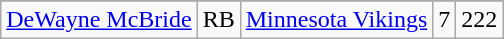<table class="wikitable">
<tr>
</tr>
<tr>
<td><a href='#'>DeWayne McBride</a></td>
<td>RB</td>
<td><a href='#'>Minnesota Vikings</a></td>
<td>7</td>
<td>222</td>
</tr>
</table>
